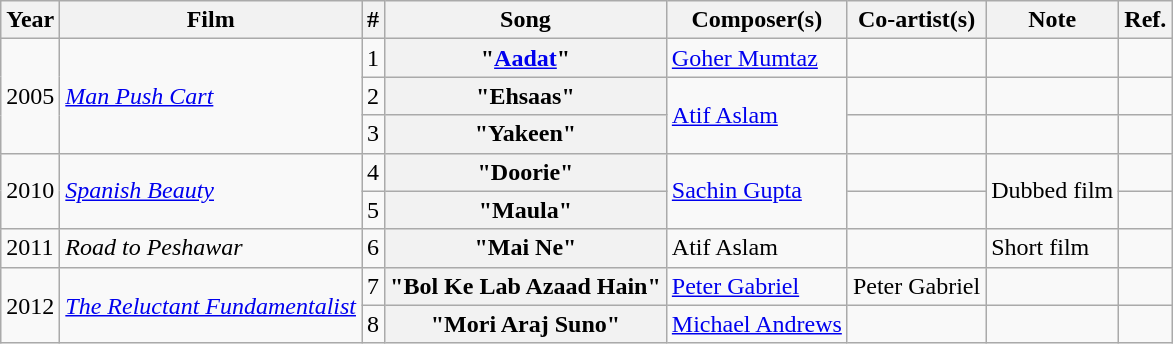<table class="wikitable plainrowheaders">
<tr>
<th scope="col">Year</th>
<th scope="col">Film</th>
<th>#</th>
<th scope="col">Song</th>
<th scope="col">Composer(s)</th>
<th scope="col">Co-artist(s)</th>
<th scope="col">Note</th>
<th scope="col">Ref.</th>
</tr>
<tr>
<td rowspan="3">2005</td>
<td rowspan="3"><em><a href='#'>Man Push Cart</a></em></td>
<td>1</td>
<th scope="row">"<a href='#'>Aadat</a>"</th>
<td><a href='#'>Goher Mumtaz</a></td>
<td></td>
<td></td>
<td></td>
</tr>
<tr>
<td>2</td>
<th scope="row">"Ehsaas"</th>
<td rowspan="2"><a href='#'>Atif Aslam</a></td>
<td></td>
<td></td>
<td></td>
</tr>
<tr>
<td>3</td>
<th scope="row">"Yakeen"</th>
<td></td>
<td></td>
<td></td>
</tr>
<tr>
<td rowspan="2">2010</td>
<td rowspan="2"><em><a href='#'>Spanish Beauty</a></em></td>
<td>4</td>
<th scope="row">"Doorie"</th>
<td rowspan="2"><a href='#'>Sachin Gupta</a></td>
<td></td>
<td rowspan="2">Dubbed film</td>
<td></td>
</tr>
<tr>
<td>5</td>
<th scope="row">"Maula"</th>
<td></td>
<td></td>
</tr>
<tr>
<td>2011</td>
<td><em>Road to Peshawar</em></td>
<td>6</td>
<th scope="row">"Mai Ne"</th>
<td>Atif Aslam</td>
<td></td>
<td>Short film</td>
<td></td>
</tr>
<tr>
<td rowspan="2">2012</td>
<td rowspan="2"><em><a href='#'>The Reluctant Fundamentalist</a></em></td>
<td>7</td>
<th scope="row">"Bol Ke Lab Azaad Hain"</th>
<td><a href='#'>Peter Gabriel</a></td>
<td>Peter Gabriel</td>
<td></td>
<td></td>
</tr>
<tr>
<td>8</td>
<th scope="row">"Mori Araj Suno"</th>
<td><a href='#'>Michael Andrews</a></td>
<td></td>
<td></td>
<td></td>
</tr>
</table>
